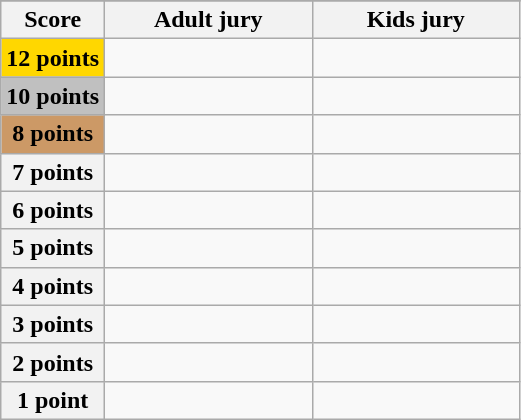<table class="wikitable">
<tr>
</tr>
<tr>
<th scope="col" width="20%">Score</th>
<th scope="col" width="40%">Adult jury</th>
<th scope="col" width="40%">Kids jury</th>
</tr>
<tr>
<th scope="row" style="background:gold">12 points</th>
<td></td>
<td></td>
</tr>
<tr>
<th scope="row" style="background:silver">10 points</th>
<td></td>
<td></td>
</tr>
<tr>
<th scope="row" style="background:#CC9966">8 points</th>
<td></td>
<td></td>
</tr>
<tr>
<th scope="row">7 points</th>
<td></td>
<td></td>
</tr>
<tr>
<th scope="row">6 points</th>
<td></td>
<td></td>
</tr>
<tr>
<th scope="row">5 points</th>
<td></td>
<td></td>
</tr>
<tr>
<th scope="row">4 points</th>
<td></td>
<td></td>
</tr>
<tr>
<th scope="row">3 points</th>
<td></td>
<td></td>
</tr>
<tr>
<th scope="row">2 points</th>
<td></td>
<td></td>
</tr>
<tr>
<th scope="row">1 point</th>
<td></td>
<td></td>
</tr>
</table>
